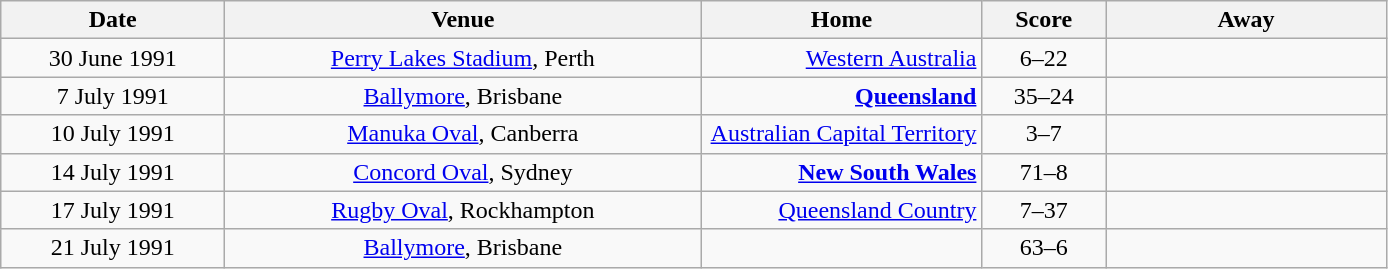<table class="wikitable" style="text-align:center">
<tr>
<th style="width:142px">Date</th>
<th scope="col" style="width:310px">Venue</th>
<th style="width:180px">Home</th>
<th style="width:75px">Score</th>
<th style="width:180px">Away</th>
</tr>
<tr>
<td>30 June 1991</td>
<td><a href='#'>Perry Lakes Stadium</a>, Perth</td>
<td style="text-align:right"><a href='#'>Western Australia</a></td>
<td>6–22</td>
<td style="text-align:left"><strong></strong></td>
</tr>
<tr>
<td>7 July 1991</td>
<td><a href='#'>Ballymore</a>, Brisbane</td>
<td style="text-align:right"><strong><a href='#'>Queensland</a></strong></td>
<td>35–24</td>
<td style="text-align:left"></td>
</tr>
<tr>
<td>10 July 1991</td>
<td><a href='#'>Manuka Oval</a>, Canberra</td>
<td style="text-align:right"><a href='#'>Australian Capital Territory</a></td>
<td>3–7</td>
<td style="text-align:left"><strong></strong></td>
</tr>
<tr>
<td>14 July 1991</td>
<td><a href='#'>Concord Oval</a>, Sydney</td>
<td style="text-align:right"><strong><a href='#'>New South Wales</a></strong></td>
<td>71–8</td>
<td style="text-align:left"></td>
</tr>
<tr>
<td>17 July 1991</td>
<td><a href='#'>Rugby Oval</a>, Rockhampton</td>
<td style="text-align:right"><a href='#'>Queensland Country</a></td>
<td>7–37</td>
<td style="text-align:left"><strong></strong></td>
</tr>
<tr>
<td>21 July 1991</td>
<td><a href='#'>Ballymore</a>, Brisbane</td>
<td style="text-align:right"><strong></strong></td>
<td>63–6</td>
<td style="text-align:left"></td>
</tr>
</table>
